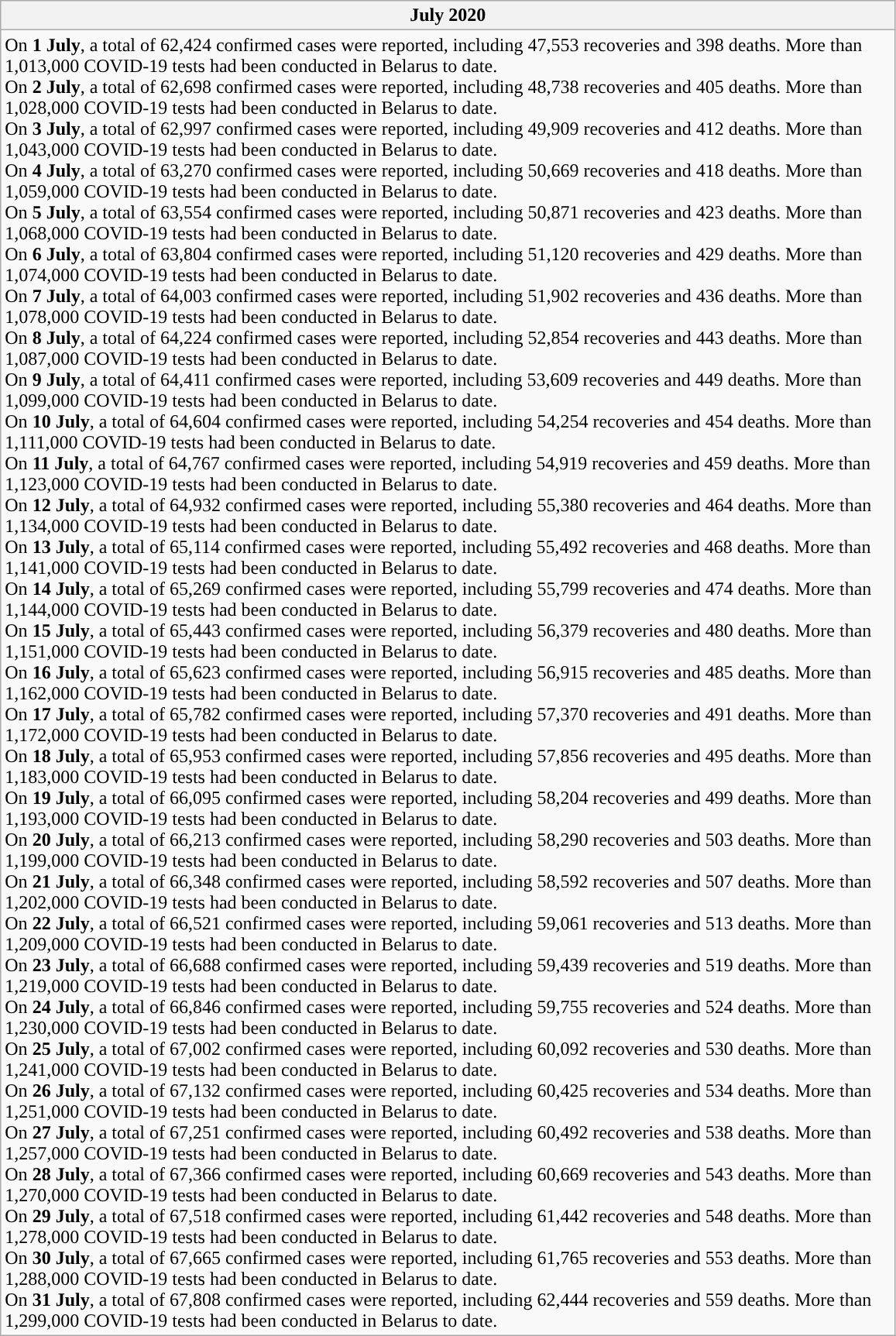<table class="wikitable mw-collapsible mw-collapsed" style="width: 61%">
<tr>
<th>July 2020</th>
</tr>
<tr>
<td>On <strong>1 July</strong>, a total of 62,424 confirmed cases were reported, including 47,553 recoveries and 398 deaths. More than 1,013,000 COVID-19 tests had been conducted in Belarus to date.<br>On <strong>2 July</strong>, a total of 62,698 confirmed cases were reported, including 48,738 recoveries and 405 deaths. More than 1,028,000 COVID-19 tests had been conducted in Belarus to date.<br>On <strong>3 July</strong>, a total of 62,997 confirmed cases were reported, including 49,909 recoveries and 412 deaths. More than 1,043,000 COVID-19 tests had been conducted in Belarus to date.<br>On <strong>4 July</strong>, a total of 63,270 confirmed cases were reported, including 50,669 recoveries and 418 deaths. More than 1,059,000 COVID-19 tests had been conducted in Belarus to date.<br>On <strong>5 July</strong>, a total of 63,554 confirmed cases were reported, including 50,871 recoveries and 423 deaths. More than 1,068,000 COVID-19 tests had been conducted in Belarus to date.<br>On <strong>6 July</strong>, a total of 63,804 confirmed cases were reported, including 51,120 recoveries and 429 deaths. More than 1,074,000 COVID-19 tests had been conducted in Belarus to date.<br>On <strong>7 July</strong>, a total of 64,003 confirmed cases were reported, including 51,902 recoveries and 436 deaths. More than 1,078,000 COVID-19 tests had been conducted in Belarus to date.<br>On <strong>8 July</strong>, a total of 64,224 confirmed cases were reported, including 52,854 recoveries and 443 deaths. More than 1,087,000 COVID-19 tests had been conducted in Belarus to date.<br>On <strong>9 July</strong>, a total of 64,411 confirmed cases were reported, including 53,609 recoveries and 449 deaths. More than 1,099,000 COVID-19 tests had been conducted in Belarus to date.<br>On <strong>10 July</strong>, a total of 64,604 confirmed cases were reported, including 54,254 recoveries and 454 deaths. More than 1,111,000 COVID-19 tests had been conducted in Belarus to date.<br>On <strong>11 July</strong>, a total of 64,767 confirmed cases were reported, including 54,919 recoveries and 459 deaths. More than 1,123,000 COVID-19 tests had been conducted in Belarus to date.<br>On <strong>12 July</strong>, a total of 64,932 confirmed cases were reported, including 55,380 recoveries and 464 deaths. More than 1,134,000 COVID-19 tests had been conducted in Belarus to date.<br>On <strong>13 July</strong>, a total of 65,114 confirmed cases were reported, including 55,492 recoveries and 468 deaths. More than 1,141,000 COVID-19 tests had been conducted in Belarus to date.<br>On <strong>14 July</strong>, a total of 65,269 confirmed cases were reported, including 55,799 recoveries and 474 deaths. More than 1,144,000 COVID-19 tests had been conducted in Belarus to date.<br>On <strong>15 July</strong>, a total of 65,443 confirmed cases were reported, including 56,379 recoveries and 480 deaths. More than 1,151,000 COVID-19 tests had been conducted in Belarus to date.<br>On <strong>16 July</strong>, a total of 65,623 confirmed cases were reported, including 56,915 recoveries and 485 deaths. More than 1,162,000 COVID-19 tests had been conducted in Belarus to date.<br>On <strong>17 July</strong>, a total of 65,782 confirmed cases were reported, including 57,370 recoveries and 491 deaths. More than 1,172,000 COVID-19 tests had been conducted in Belarus to date.<br>On <strong>18 July</strong>, a total of 65,953 confirmed cases were reported, including 57,856 recoveries and 495 deaths. More than 1,183,000 COVID-19 tests had been conducted in Belarus to date.<br>On <strong>19 July</strong>, a total of 66,095 confirmed cases were reported, including 58,204 recoveries and 499 deaths. More than 1,193,000 COVID-19 tests had been conducted in Belarus to date.<br>On <strong>20 July</strong>, a total of 66,213 confirmed cases were reported, including 58,290 recoveries and 503 deaths. More than 1,199,000 COVID-19 tests had been conducted in Belarus to date.<br>On <strong>21 July</strong>, a total of 66,348 confirmed cases were reported, including 58,592 recoveries and 507 deaths. More than 1,202,000 COVID-19 tests had been conducted in Belarus to date.<br>On <strong>22 July</strong>, a total of 66,521 confirmed cases were reported, including 59,061 recoveries and 513 deaths. More than 1,209,000 COVID-19 tests had been conducted in Belarus to date.<br>On <strong>23 July</strong>, a total of 66,688 confirmed cases were reported, including 59,439 recoveries and 519 deaths. More than 1,219,000 COVID-19 tests had been conducted in Belarus to date.<br>On <strong>24 July</strong>, a total of 66,846 confirmed cases were reported, including 59,755 recoveries and 524 deaths. More than 1,230,000 COVID-19 tests had been conducted in Belarus to date.<br>On <strong>25 July</strong>, a total of 67,002 confirmed cases were reported, including 60,092 recoveries and 530 deaths. More than 1,241,000 COVID-19 tests had been conducted in Belarus to date.<br>On <strong>26 July</strong>, a total of 67,132 confirmed cases were reported, including 60,425 recoveries and 534 deaths. More than 1,251,000 COVID-19 tests had been conducted in Belarus to date.<br>On <strong>27 July</strong>, a total of 67,251 confirmed cases were reported, including 60,492 recoveries and 538 deaths. More than 1,257,000 COVID-19 tests had been conducted in Belarus to date.<br>On <strong>28 July</strong>, a total of 67,366 confirmed cases were reported, including 60,669 recoveries and 543 deaths. More than 1,270,000 COVID-19 tests had been conducted in Belarus to date.<br>On <strong>29 July</strong>, a total of 67,518 confirmed cases were reported, including 61,442 recoveries and 548 deaths. More than 1,278,000 COVID-19 tests had been conducted in Belarus to date.<br>On <strong>30 July</strong>, a total of 67,665 confirmed cases were reported, including 61,765 recoveries and 553 deaths. More than 1,288,000 COVID-19 tests had been conducted in Belarus to date.<br>On <strong>31 July</strong>, a total of 67,808 confirmed cases were reported, including 62,444 recoveries and 559 deaths. More than 1,299,000 COVID-19 tests had been conducted in Belarus to date.</td>
</tr>
</table>
